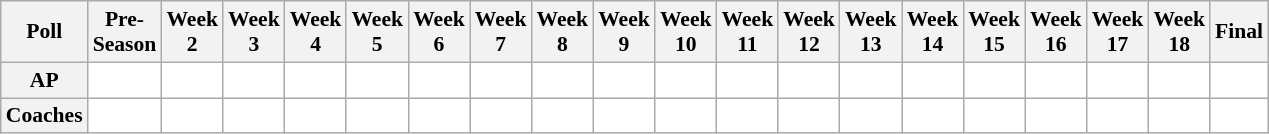<table class="wikitable" style="white-space:nowrap;font-size:90%">
<tr>
<th>Poll</th>
<th>Pre-<br>Season</th>
<th>Week<br>2</th>
<th>Week<br>3</th>
<th>Week<br>4</th>
<th>Week<br>5</th>
<th>Week<br>6</th>
<th>Week<br>7</th>
<th>Week<br>8</th>
<th>Week<br>9</th>
<th>Week<br>10</th>
<th>Week<br>11</th>
<th>Week<br>12</th>
<th>Week<br>13</th>
<th>Week<br>14</th>
<th>Week<br>15</th>
<th>Week<br>16</th>
<th>Week<br>17</th>
<th>Week<br>18</th>
<th>Final</th>
</tr>
<tr style="text-align:center;">
<th>AP</th>
<td style="background:#FFF;"></td>
<td style="background:#FFF;"></td>
<td style="background:#FFF;"></td>
<td style="background:#FFF;"></td>
<td style="background:#FFF;"></td>
<td style="background:#FFF;"></td>
<td style="background:#FFF;"></td>
<td style="background:#FFF;"></td>
<td style="background:#FFF;"></td>
<td style="background:#FFF;"></td>
<td style="background:#FFF;"></td>
<td style="background:#FFF;"></td>
<td style="background:#FFF;"></td>
<td style="background:#FFF;"></td>
<td style="background:#FFF;"></td>
<td style="background:#FFF;"></td>
<td style="background:#FFF;"></td>
<td style="background:#FFF;"></td>
<td style="background:#FFF;"></td>
</tr>
<tr style="text-align:center;">
<th>Coaches</th>
<td style="background:#FFF;"></td>
<td style="background:#FFF;"></td>
<td style="background:#FFF;"></td>
<td style="background:#FFF;"></td>
<td style="background:#FFF;"></td>
<td style="background:#FFF;"></td>
<td style="background:#FFF;"></td>
<td style="background:#FFF;"></td>
<td style="background:#FFF;"></td>
<td style="background:#FFF;"></td>
<td style="background:#FFF;"></td>
<td style="background:#FFF;"></td>
<td style="background:#FFF;"></td>
<td style="background:#FFF;"></td>
<td style="background:#FFF;"></td>
<td style="background:#FFF;"></td>
<td style="background:#FFF;"></td>
<td style="background:#FFF;"></td>
<td style="background:#FFF;"></td>
</tr>
</table>
